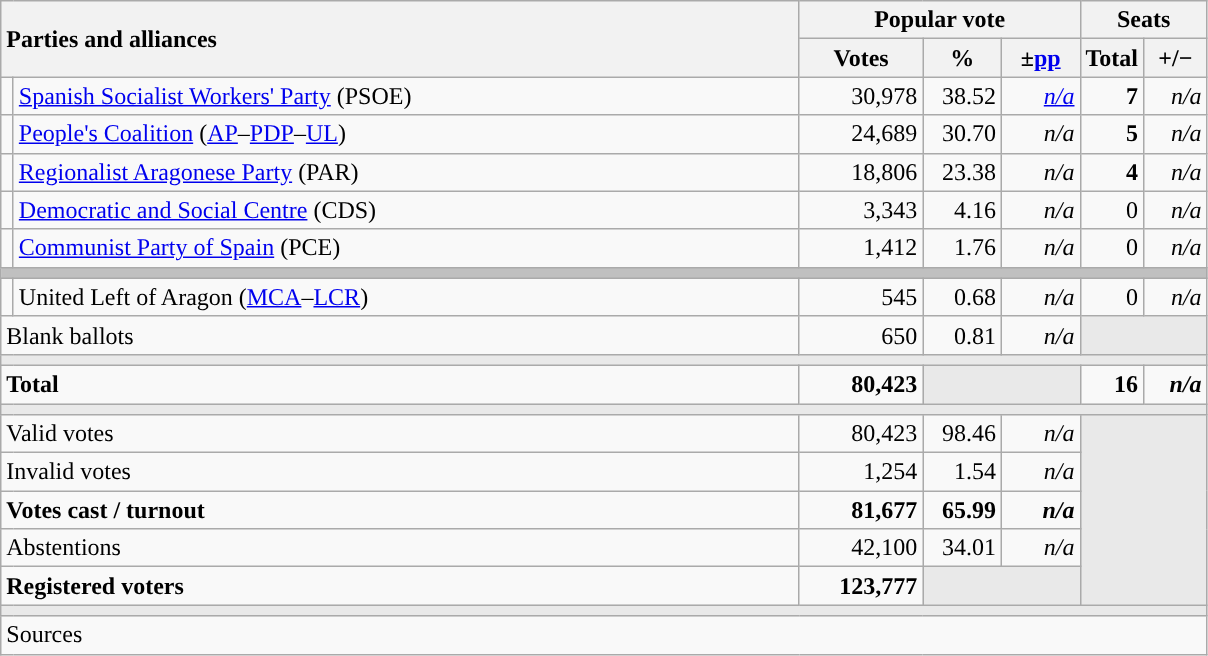<table class="wikitable" style="text-align:right;">
<tr>
<th style="text-align:left;" rowspan="2" colspan="2" width="525">Parties and alliances</th>
<th colspan="3">Popular vote</th>
<th colspan="2">Seats</th>
</tr>
<tr>
<th width="75">Votes</th>
<th width="45">%</th>
<th width="45">±<a href='#'>pp</a></th>
<th width="35">Total</th>
<th width="35">+/−</th>
</tr>
<tr>
<td width="1" style="color:inherit;background:"></td>
<td align="left"><a href='#'>Spanish Socialist Workers' Party</a> (PSOE)</td>
<td>30,978</td>
<td>38.52</td>
<td><em><a href='#'>n/a</a></em></td>
<td><strong>7</strong></td>
<td><em>n/a</em></td>
</tr>
<tr>
<td style="color:inherit;background:"></td>
<td align="left"><a href='#'>People's Coalition</a> (<a href='#'>AP</a>–<a href='#'>PDP</a>–<a href='#'>UL</a>)</td>
<td>24,689</td>
<td>30.70</td>
<td><em>n/a</em></td>
<td><strong>5</strong></td>
<td><em>n/a</em></td>
</tr>
<tr>
<td style="color:inherit;background:"></td>
<td align="left"><a href='#'>Regionalist Aragonese Party</a> (PAR)</td>
<td>18,806</td>
<td>23.38</td>
<td><em>n/a</em></td>
<td><strong>4</strong></td>
<td><em>n/a</em></td>
</tr>
<tr>
<td style="color:inherit;background:"></td>
<td align="left"><a href='#'>Democratic and Social Centre</a> (CDS)</td>
<td>3,343</td>
<td>4.16</td>
<td><em>n/a</em></td>
<td>0</td>
<td><em>n/a</em></td>
</tr>
<tr>
<td style="color:inherit;background:"></td>
<td align="left"><a href='#'>Communist Party of Spain</a> (PCE)</td>
<td>1,412</td>
<td>1.76</td>
<td><em>n/a</em></td>
<td>0</td>
<td><em>n/a</em></td>
</tr>
<tr>
<td colspan="7" bgcolor="#C0C0C0"></td>
</tr>
<tr>
<td style="color:inherit;background:"></td>
<td align="left">United Left of Aragon (<a href='#'>MCA</a>–<a href='#'>LCR</a>)</td>
<td>545</td>
<td>0.68</td>
<td><em>n/a</em></td>
<td>0</td>
<td><em>n/a</em></td>
</tr>
<tr>
<td align="left" colspan="2">Blank ballots</td>
<td>650</td>
<td>0.81</td>
<td><em>n/a</em></td>
<td bgcolor="#E9E9E9" colspan="2"></td>
</tr>
<tr>
<td colspan="7" bgcolor="#E9E9E9"></td>
</tr>
<tr style="font-weight:bold;">
<td align="left" colspan="2">Total</td>
<td>80,423</td>
<td bgcolor="#E9E9E9" colspan="2"></td>
<td>16</td>
<td><em>n/a</em></td>
</tr>
<tr>
<td colspan="7" bgcolor="#E9E9E9"></td>
</tr>
<tr>
<td align="left" colspan="2">Valid votes</td>
<td>80,423</td>
<td>98.46</td>
<td><em>n/a</em></td>
<td bgcolor="#E9E9E9" colspan="2" rowspan="5"></td>
</tr>
<tr>
<td align="left" colspan="2">Invalid votes</td>
<td>1,254</td>
<td>1.54</td>
<td><em>n/a</em></td>
</tr>
<tr style="font-weight:bold;">
<td align="left" colspan="2">Votes cast / turnout</td>
<td>81,677</td>
<td>65.99</td>
<td><em>n/a</em></td>
</tr>
<tr>
<td align="left" colspan="2">Abstentions</td>
<td>42,100</td>
<td>34.01</td>
<td><em>n/a</em></td>
</tr>
<tr style="font-weight:bold;">
<td align="left" colspan="2">Registered voters</td>
<td>123,777</td>
<td bgcolor="#E9E9E9" colspan="2"></td>
</tr>
<tr>
<td colspan="7" bgcolor="#E9E9E9"></td>
</tr>
<tr>
<td align="left" colspan="7">Sources</td>
</tr>
</table>
